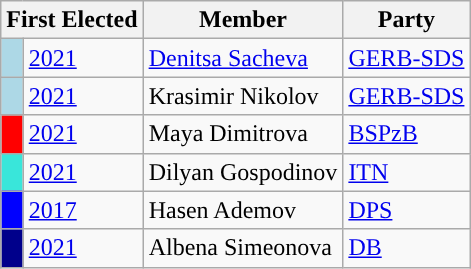<table class="wikitable">
<tr>
<th colspan="2">First Elected</th>
<th>Member</th>
<th>Party</th>
</tr>
<tr>
<td style="background-color: lightblue"></td>
<td><a href='#'>2021</a></td>
<td><a href='#'>Denitsa Sacheva</a></td>
<td><a href='#'>GERB-SDS</a></td>
</tr>
<tr>
<td style="background-color: lightblue"></td>
<td><a href='#'>2021</a></td>
<td>Krasimir Nikolov</td>
<td><a href='#'>GERB-SDS</a></td>
</tr>
<tr>
<td style="background-color: red"></td>
<td><a href='#'>2021</a></td>
<td>Maya Dimitrova</td>
<td><a href='#'>BSPzB</a></td>
</tr>
<tr>
<td style="background-color: #39e6da"></td>
<td><a href='#'>2021</a></td>
<td>Dilyan Gospodinov</td>
<td><a href='#'>ITN</a></td>
</tr>
<tr>
<td style="background-color: blue"></td>
<td><a href='#'>2017</a></td>
<td>Hasen Ademov</td>
<td><a href='#'>DPS</a></td>
</tr>
<tr>
<td style="background-color: darkblue"></td>
<td><a href='#'>2021</a></td>
<td>Albena Simeonova</td>
<td><a href='#'>DB</a></td>
</tr>
</table>
